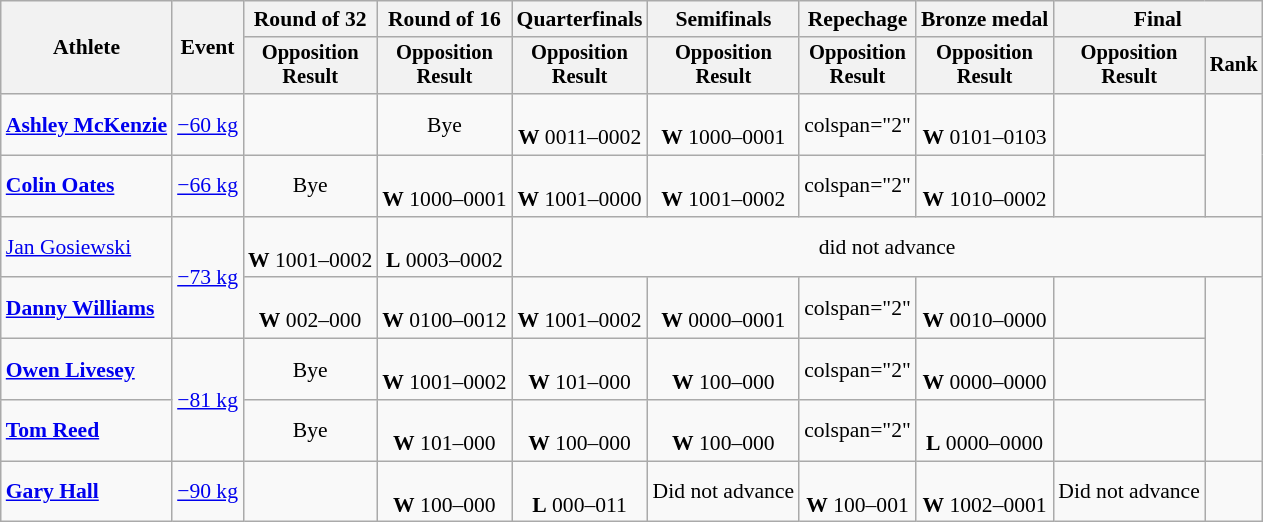<table class="wikitable" style="font-size:90%;">
<tr>
<th rowspan=2>Athlete</th>
<th rowspan=2>Event</th>
<th>Round of 32</th>
<th>Round of 16</th>
<th>Quarterfinals</th>
<th>Semifinals</th>
<th>Repechage</th>
<th>Bronze medal</th>
<th colspan=2>Final</th>
</tr>
<tr style="font-size:95%">
<th>Opposition<br>Result</th>
<th>Opposition<br>Result</th>
<th>Opposition<br>Result</th>
<th>Opposition<br>Result</th>
<th>Opposition<br>Result</th>
<th>Opposition<br>Result</th>
<th>Opposition<br>Result</th>
<th>Rank</th>
</tr>
<tr align=center>
<td align=left><strong><a href='#'>Ashley McKenzie</a></strong></td>
<td align=left><a href='#'>−60 kg</a></td>
<td></td>
<td>Bye</td>
<td><br><strong>W</strong> 0011–0002</td>
<td><br><strong>W</strong> 1000–0001</td>
<td>colspan="2" </td>
<td><br><strong>W</strong> 0101–0103</td>
<td></td>
</tr>
<tr align=center>
<td align=left><strong><a href='#'>Colin Oates</a></strong></td>
<td align=left><a href='#'>−66 kg</a></td>
<td>Bye</td>
<td><br><strong>W</strong> 1000–0001</td>
<td><br><strong>W</strong> 1001–0000</td>
<td><br><strong>W</strong> 1001–0002</td>
<td>colspan="2" </td>
<td><br><strong>W</strong> 1010–0002</td>
<td></td>
</tr>
<tr align=center>
<td align=left><a href='#'>Jan Gosiewski</a></td>
<td style="text-align:left;" rowspan="2"><a href='#'>−73 kg</a></td>
<td><br><strong>W</strong> 1001–0002</td>
<td><br><strong>L</strong> 0003–0002</td>
<td colspan="6">did not advance</td>
</tr>
<tr align=center>
<td align=left><strong><a href='#'>Danny Williams</a></strong></td>
<td><br><strong>W</strong> 002–000</td>
<td><br><strong>W</strong> 0100–0012</td>
<td><br><strong>W</strong> 1001–0002</td>
<td><br><strong>W</strong> 0000–0001</td>
<td>colspan="2" </td>
<td><br><strong>W</strong> 0010–0000</td>
<td></td>
</tr>
<tr align=center>
<td align=left><strong><a href='#'>Owen Livesey</a></strong></td>
<td style="text-align:left;" rowspan="2"><a href='#'>−81 kg</a></td>
<td>Bye</td>
<td><br><strong>W</strong> 1001–0002</td>
<td><br><strong>W</strong> 101–000</td>
<td><br><strong>W</strong> 100–000</td>
<td>colspan="2" </td>
<td><br><strong>W</strong> 0000–0000</td>
<td></td>
</tr>
<tr align=center>
<td align=left><strong><a href='#'>Tom Reed</a></strong></td>
<td>Bye</td>
<td><br><strong>W</strong> 101–000</td>
<td><br><strong>W</strong> 100–000</td>
<td><br><strong>W</strong> 100–000</td>
<td>colspan="2" </td>
<td><br><strong>L</strong> 0000–0000</td>
<td></td>
</tr>
<tr align=center>
<td align=left><strong><a href='#'>Gary Hall</a></strong></td>
<td align=left><a href='#'>−90 kg</a></td>
<td></td>
<td><br><strong>W</strong> 100–000</td>
<td><br><strong>L</strong> 000–011</td>
<td>Did not advance</td>
<td><br><strong>W</strong> 100–001</td>
<td><br><strong>W</strong> 1002–0001</td>
<td>Did not advance</td>
<td></td>
</tr>
</table>
